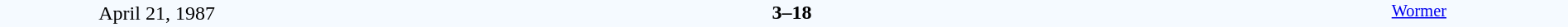<table style="width: 100%; background:#F5FAFF;" cellspacing="0">
<tr>
<td align=center rowspan=3 width=20%>April 21, 1987<br></td>
</tr>
<tr>
<td width=24% align=right></td>
<td align=center width=13%><strong>3–18</strong></td>
<td width=24%></td>
<td style=font-size:85% rowspan=3 valign=top align=center><a href='#'>Wormer</a></td>
</tr>
<tr style=font-size:85%>
<td align=right></td>
<td align=center></td>
<td></td>
</tr>
</table>
